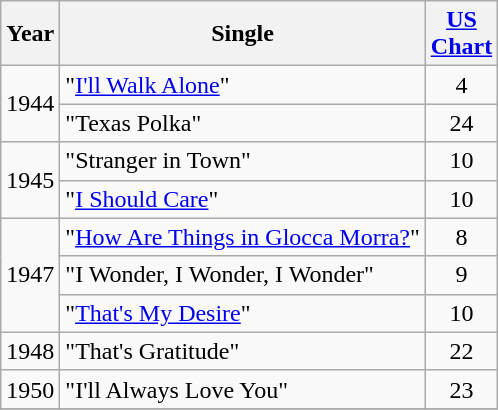<table class="wikitable">
<tr>
<th>Year</th>
<th>Single</th>
<th><a href='#'>US<br>Chart</a></th>
</tr>
<tr>
<td rowspan="2">1944</td>
<td>"<a href='#'>I'll Walk Alone</a>"</td>
<td align="center">4</td>
</tr>
<tr>
<td>"Texas Polka"</td>
<td align="center">24</td>
</tr>
<tr>
<td rowspan="2">1945</td>
<td>"Stranger in Town"</td>
<td align="center">10</td>
</tr>
<tr>
<td>"<a href='#'>I Should Care</a>"</td>
<td align="center">10</td>
</tr>
<tr>
<td rowspan="3">1947</td>
<td>"<a href='#'>How Are Things in Glocca Morra?</a>"</td>
<td align="center">8</td>
</tr>
<tr>
<td>"I Wonder, I Wonder, I Wonder"</td>
<td align="center">9</td>
</tr>
<tr>
<td>"<a href='#'>That's My Desire</a>"</td>
<td align="center">10</td>
</tr>
<tr>
<td>1948</td>
<td>"That's Gratitude"</td>
<td align="center">22</td>
</tr>
<tr>
<td>1950</td>
<td>"I'll Always Love You"</td>
<td align="center">23</td>
</tr>
<tr>
</tr>
</table>
